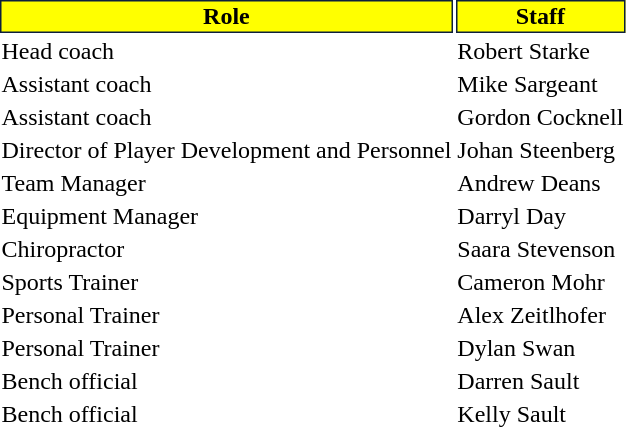<table class="toccolours">
<tr>
</tr>
<tr>
<th style="background:#FFFF00;color:black;border:#0c1f3d 1px solid">Role</th>
<th style="background:#FFFF00;color:black;border:#0c1f3d 1px solid">Staff</th>
</tr>
<tr>
<td>Head coach</td>
<td> Robert Starke</td>
</tr>
<tr>
<td>Assistant coach</td>
<td> Mike Sargeant</td>
</tr>
<tr>
<td>Assistant coach</td>
<td> Gordon Cocknell</td>
</tr>
<tr>
<td>Director of Player Development and Personnel</td>
<td> Johan Steenberg</td>
</tr>
<tr>
<td>Team Manager</td>
<td> Andrew Deans</td>
</tr>
<tr>
<td>Equipment Manager</td>
<td> Darryl Day</td>
</tr>
<tr>
<td>Chiropractor</td>
<td> Saara Stevenson</td>
</tr>
<tr>
<td>Sports Trainer</td>
<td> Cameron Mohr</td>
</tr>
<tr>
<td>Personal Trainer</td>
<td> Alex Zeitlhofer</td>
</tr>
<tr>
<td>Personal Trainer</td>
<td> Dylan Swan</td>
</tr>
<tr>
<td>Bench official</td>
<td> Darren Sault</td>
</tr>
<tr>
<td>Bench official</td>
<td> Kelly Sault</td>
</tr>
</table>
